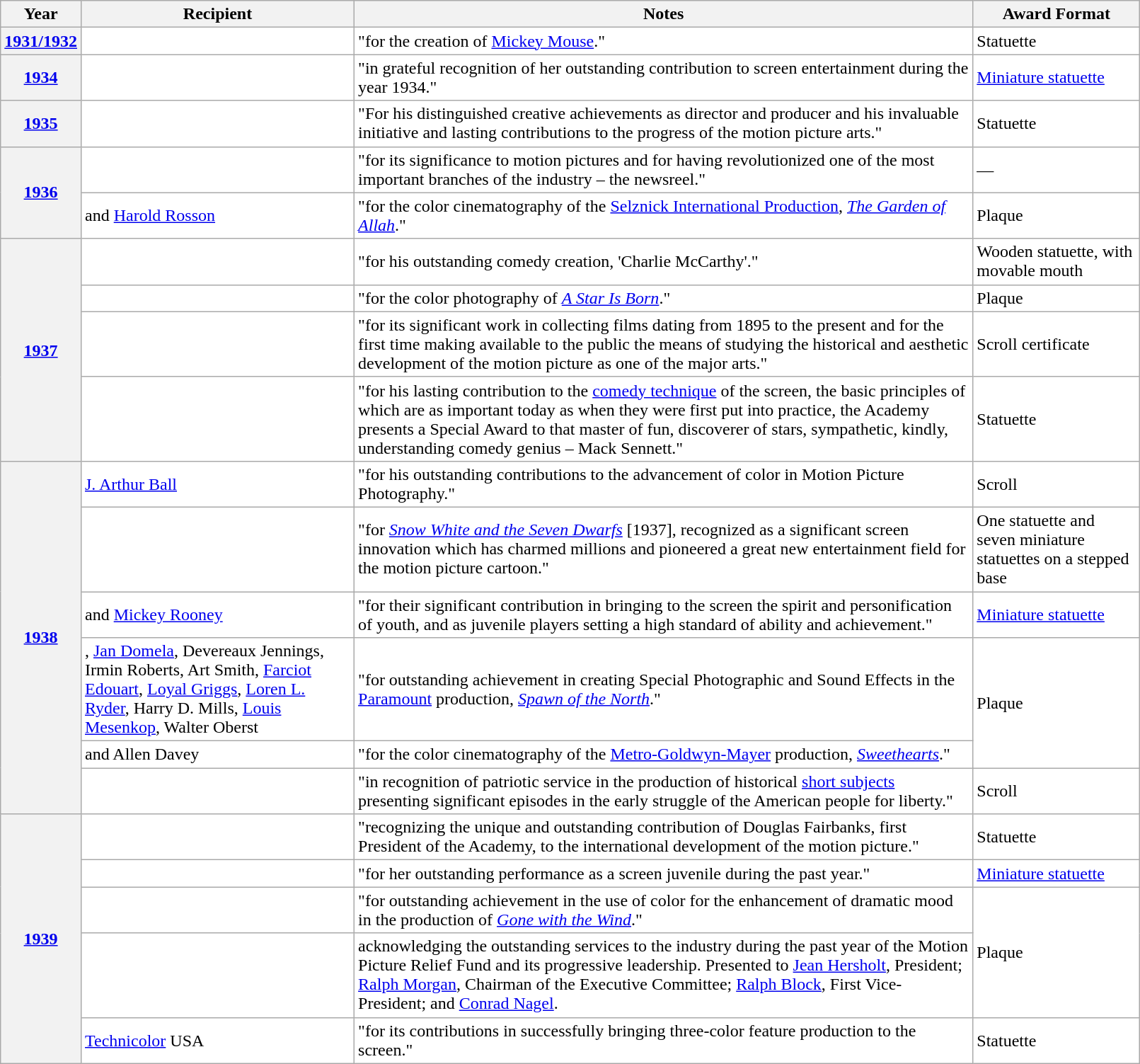<table class="wikitable sortable" width="85%" style="background:#ffffff;" style="text-align:center;">
<tr>
<th width=50>Year</th>
<th width=250>Recipient</th>
<th class=unsortable>Notes</th>
<th width=150>Award Format</th>
</tr>
<tr>
<th><a href='#'>1931/1932</a></th>
<td></td>
<td>"for the creation of <a href='#'>Mickey Mouse</a>."</td>
<td>Statuette</td>
</tr>
<tr>
<th><a href='#'>1934</a></th>
<td></td>
<td>"in grateful recognition of her outstanding contribution to screen entertainment during the year 1934."</td>
<td><a href='#'>Miniature statuette</a></td>
</tr>
<tr>
<th><a href='#'>1935</a></th>
<td></td>
<td>"For his distinguished creative achievements as director and producer and his invaluable initiative and lasting contributions to the progress of the motion picture arts."</td>
<td>Statuette</td>
</tr>
<tr>
<th rowspan="2"><a href='#'>1936</a></th>
<td></td>
<td>"for its significance to motion pictures and for having revolutionized one of the most important branches of the industry – the newsreel."</td>
<td>—</td>
</tr>
<tr>
<td> and <a href='#'>Harold Rosson</a></td>
<td>"for the color cinematography of the <a href='#'>Selznick International Production</a>, <em><a href='#'>The Garden of Allah</a></em>."</td>
<td>Plaque</td>
</tr>
<tr>
<th rowspan="4"><a href='#'>1937</a></th>
<td></td>
<td>"for his outstanding comedy creation, 'Charlie McCarthy'."</td>
<td>Wooden statuette, with movable mouth</td>
</tr>
<tr>
<td></td>
<td>"for the color photography of <em><a href='#'>A Star Is Born</a></em>."</td>
<td>Plaque</td>
</tr>
<tr>
<td></td>
<td>"for its significant work in collecting films dating from 1895 to the present and for the first time making available to the public the means of studying the historical and aesthetic development of the motion picture as one of the major arts."</td>
<td>Scroll certificate</td>
</tr>
<tr>
<td></td>
<td>"for his lasting contribution to the <a href='#'>comedy technique</a> of the screen, the basic principles of which are as important today as when they were first put into practice, the Academy presents a Special Award to that master of fun, discoverer of stars, sympathetic, kindly, understanding comedy genius – Mack Sennett."</td>
<td>Statuette</td>
</tr>
<tr>
<th rowspan="6"><a href='#'>1938</a></th>
<td><a href='#'>J. Arthur Ball</a></td>
<td>"for his outstanding contributions to the advancement of color in Motion Picture Photography."</td>
<td>Scroll</td>
</tr>
<tr>
<td></td>
<td>"for <em><a href='#'>Snow White and the Seven Dwarfs</a></em> [1937], recognized as a significant screen innovation which has charmed millions and pioneered a great new entertainment field for the motion picture cartoon."</td>
<td>One statuette and seven miniature statuettes on a stepped base</td>
</tr>
<tr>
<td> and <a href='#'>Mickey Rooney</a></td>
<td>"for their significant contribution in bringing to the screen the spirit and personification of youth, and as juvenile players setting a high standard of ability and achievement."</td>
<td><a href='#'>Miniature statuette</a></td>
</tr>
<tr>
<td>, <a href='#'>Jan Domela</a>, Devereaux Jennings, Irmin Roberts, Art Smith, <a href='#'>Farciot Edouart</a>, <a href='#'>Loyal Griggs</a>, <a href='#'>Loren L. Ryder</a>, Harry D. Mills, <a href='#'>Louis Mesenkop</a>, Walter Oberst</td>
<td>"for outstanding achievement in creating Special Photographic and Sound Effects in the <a href='#'>Paramount</a> production, <em><a href='#'>Spawn of the North</a></em>."</td>
<td rowspan="2">Plaque</td>
</tr>
<tr>
<td> and Allen Davey</td>
<td>"for the color cinematography of the <a href='#'>Metro-Goldwyn-Mayer</a> production, <em><a href='#'>Sweethearts</a></em>."</td>
</tr>
<tr>
<td></td>
<td>"in recognition of patriotic service in the production of historical <a href='#'>short subjects</a> presenting significant episodes in the early struggle of the American people for liberty."</td>
<td>Scroll</td>
</tr>
<tr>
<th rowspan="5"><a href='#'>1939</a></th>
<td></td>
<td>"recognizing the unique and outstanding contribution of Douglas Fairbanks, first President of the Academy, to the international development of the motion picture."</td>
<td>Statuette</td>
</tr>
<tr>
<td></td>
<td>"for her outstanding performance as a screen juvenile during the past year."</td>
<td><a href='#'>Miniature statuette</a></td>
</tr>
<tr>
<td></td>
<td>"for outstanding achievement in the use of color for the enhancement of dramatic mood in the production of <em><a href='#'>Gone with the Wind</a></em>."</td>
<td rowspan="2">Plaque</td>
</tr>
<tr>
<td></td>
<td>acknowledging the outstanding services to the industry during the past year of the Motion Picture Relief Fund and its progressive leadership. Presented to <a href='#'>Jean Hersholt</a>, President; <a href='#'>Ralph Morgan</a>, Chairman of the Executive Committee; <a href='#'>Ralph Block</a>, First Vice-President; and <a href='#'>Conrad Nagel</a>.</td>
</tr>
<tr>
<td><a href='#'>Technicolor</a> USA</td>
<td>"for its contributions in successfully bringing three-color feature production to the screen."</td>
<td>Statuette</td>
</tr>
</table>
